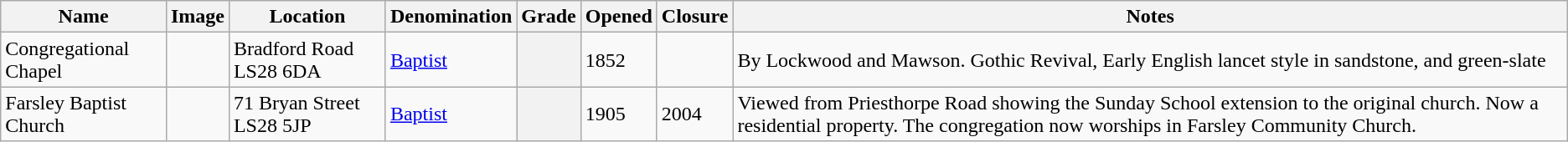<table class="wikitable sortable">
<tr>
<th>Name</th>
<th class="unsortable">Image</th>
<th>Location</th>
<th>Denomination</th>
<th>Grade</th>
<th>Opened</th>
<th>Closure</th>
<th class="unsortable">Notes</th>
</tr>
<tr>
<td>Congregational Chapel</td>
<td></td>
<td>Bradford Road LS28 6DA</td>
<td><a href='#'>Baptist</a></td>
<th></th>
<td>1852</td>
<td></td>
<td>By Lockwood and Mawson. Gothic Revival, Early English lancet style in sandstone, and green-slate</td>
</tr>
<tr>
<td>Farsley Baptist Church</td>
<td></td>
<td>71 Bryan Street<br>LS28 5JP</td>
<td><a href='#'>Baptist</a></td>
<th></th>
<td>1905</td>
<td>2004</td>
<td>Viewed from Priesthorpe Road showing the Sunday School extension to the original church. Now a residential property. The congregation now worships in Farsley Community Church.</td>
</tr>
</table>
